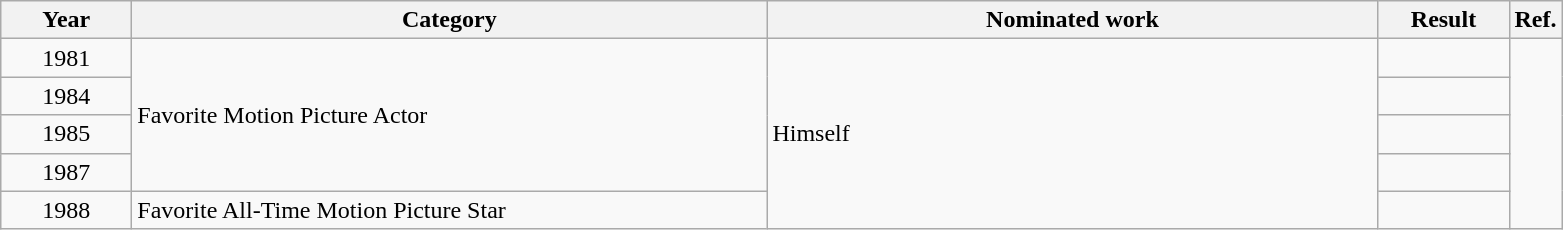<table class=wikitable>
<tr>
<th scope="col" style="width:5em;">Year</th>
<th scope="col" style="width:26em;">Category</th>
<th scope="col" style="width:25em;">Nominated work</th>
<th scope="col" style="width:5em;">Result</th>
<th>Ref.</th>
</tr>
<tr>
<td style="text-align:center;">1981</td>
<td rowspan="4">Favorite Motion Picture Actor</td>
<td rowspan=6>Himself</td>
<td></td>
<td rowspan=6></td>
</tr>
<tr>
<td style="text-align:center;">1984</td>
<td></td>
</tr>
<tr>
<td style="text-align:center;">1985</td>
<td></td>
</tr>
<tr>
<td style="text-align:center;">1987</td>
<td></td>
</tr>
<tr>
<td style="text-align:center;">1988</td>
<td>Favorite All-Time Motion Picture Star</td>
<td></td>
</tr>
</table>
